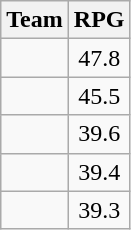<table class=wikitable>
<tr>
<th>Team</th>
<th>RPG</th>
</tr>
<tr>
<td></td>
<td align=center>47.8</td>
</tr>
<tr>
<td></td>
<td align=center>45.5</td>
</tr>
<tr>
<td></td>
<td align=center>39.6</td>
</tr>
<tr>
<td></td>
<td align=center>39.4</td>
</tr>
<tr>
<td></td>
<td align=center>39.3</td>
</tr>
</table>
